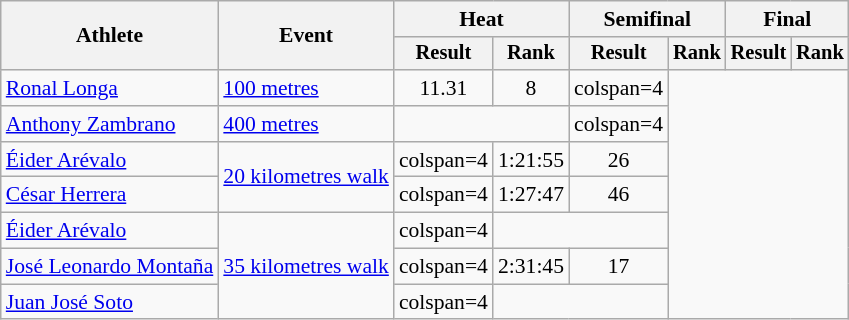<table class="wikitable" style="font-size:90%">
<tr>
<th rowspan="2">Athlete</th>
<th rowspan="2">Event</th>
<th colspan="2">Heat</th>
<th colspan="2">Semifinal</th>
<th colspan="2">Final</th>
</tr>
<tr style="font-size:95%">
<th>Result</th>
<th>Rank</th>
<th>Result</th>
<th>Rank</th>
<th>Result</th>
<th>Rank</th>
</tr>
<tr align=center>
<td align=left><a href='#'>Ronal Longa</a></td>
<td align=left><a href='#'>100 metres</a></td>
<td>11.31</td>
<td>8</td>
<td>colspan=4 </td>
</tr>
<tr align=center>
<td align=left><a href='#'>Anthony Zambrano</a></td>
<td align=left><a href='#'>400 metres</a></td>
<td colspan=2><strong></strong></td>
<td>colspan=4 </td>
</tr>
<tr align=center>
<td align=left><a href='#'>Éider Arévalo</a></td>
<td align=left rowspan=2><a href='#'>20 kilometres walk</a></td>
<td>colspan=4</td>
<td>1:21:55</td>
<td>26</td>
</tr>
<tr align=center>
<td align=left><a href='#'>César Herrera</a></td>
<td>colspan=4</td>
<td>1:27:47</td>
<td>46</td>
</tr>
<tr align=center>
<td align=left><a href='#'>Éider Arévalo</a></td>
<td align=left rowspan=3><a href='#'>35 kilometres walk</a></td>
<td>colspan=4</td>
<td colspan=2><strong></strong></td>
</tr>
<tr align=center>
<td align=left><a href='#'>José Leonardo Montaña</a></td>
<td>colspan=4</td>
<td>2:31:45 <strong></strong></td>
<td>17</td>
</tr>
<tr align=center>
<td align=left><a href='#'>Juan José Soto</a></td>
<td>colspan=4</td>
<td colspan=2><strong></strong></td>
</tr>
</table>
